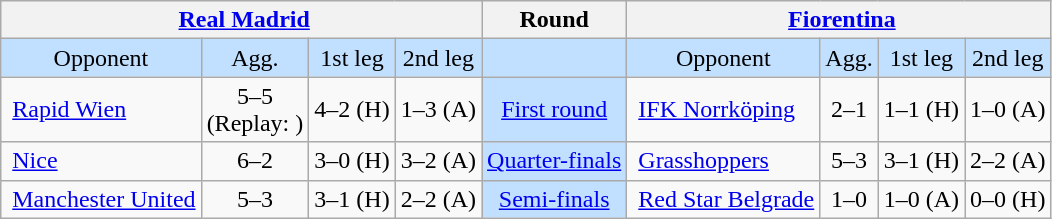<table class="wikitable" style="text-align:center">
<tr>
<th colspan=4> <a href='#'>Real Madrid</a></th>
<th>Round</th>
<th colspan=4> <a href='#'>Fiorentina</a></th>
</tr>
<tr style="background:#c1e0ff">
<td>Opponent</td>
<td>Agg.</td>
<td>1st leg</td>
<td>2nd leg</td>
<td></td>
<td>Opponent</td>
<td>Agg.</td>
<td>1st leg</td>
<td>2nd leg</td>
</tr>
<tr>
<td align=left> <a href='#'>Rapid Wien</a></td>
<td>5–5<br>(Replay: )</td>
<td>4–2 (H)</td>
<td>1–3 (A)</td>
<td style="background:#c1e0ff"><a href='#'>First round</a></td>
<td align=left> <a href='#'>IFK Norrköping</a></td>
<td>2–1</td>
<td>1–1 (H)</td>
<td>1–0 (A)</td>
</tr>
<tr>
<td align=left> <a href='#'>Nice</a></td>
<td>6–2</td>
<td>3–0 (H)</td>
<td>3–2 (A)</td>
<td style="background:#c1e0ff"><a href='#'>Quarter-finals</a></td>
<td align=left> <a href='#'>Grasshoppers</a></td>
<td>5–3</td>
<td>3–1 (H)</td>
<td>2–2 (A)</td>
</tr>
<tr>
<td align=left> <a href='#'>Manchester United</a></td>
<td>5–3</td>
<td>3–1 (H)</td>
<td>2–2 (A)</td>
<td style="background:#c1e0ff"><a href='#'>Semi-finals</a></td>
<td align=left> <a href='#'>Red Star Belgrade</a></td>
<td>1–0</td>
<td>1–0 (A)</td>
<td>0–0 (H)</td>
</tr>
</table>
